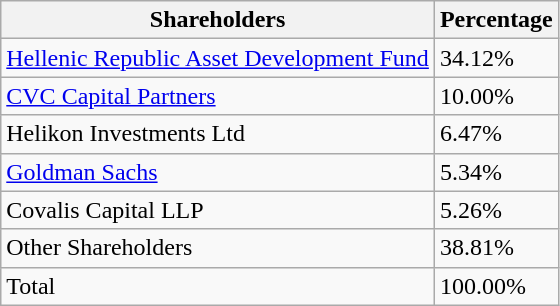<table class="wikitable sortable">
<tr>
<th>Shareholders</th>
<th>Percentage</th>
</tr>
<tr>
<td><a href='#'>Hellenic Republic Asset Development Fund</a></td>
<td>34.12%</td>
</tr>
<tr>
<td><a href='#'>CVC Capital Partners</a></td>
<td>10.00%</td>
</tr>
<tr>
<td>Helikon Investments Ltd</td>
<td>6.47%</td>
</tr>
<tr>
<td><a href='#'>Goldman Sachs</a></td>
<td>5.34%</td>
</tr>
<tr>
<td>Covalis Capital LLP</td>
<td>5.26%</td>
</tr>
<tr>
<td>Other Shareholders</td>
<td>38.81%</td>
</tr>
<tr>
<td>Total</td>
<td>100.00%</td>
</tr>
</table>
